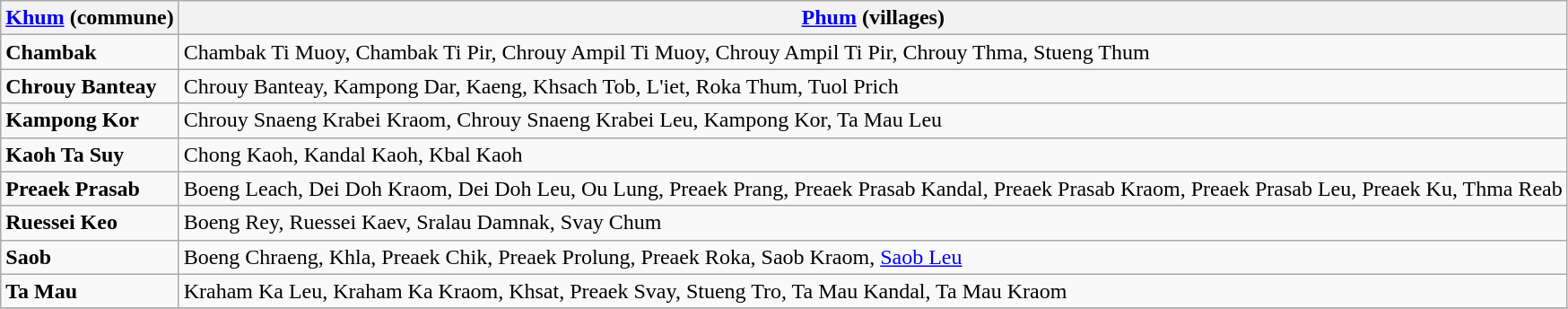<table class="wikitable">
<tr>
<th><a href='#'>Khum</a> (commune)</th>
<th><a href='#'>Phum</a> (villages)</th>
</tr>
<tr>
<td><strong>Chambak</strong></td>
<td>Chambak Ti Muoy, Chambak Ti Pir, Chrouy Ampil Ti Muoy, Chrouy Ampil Ti Pir, Chrouy Thma, Stueng Thum</td>
</tr>
<tr>
<td><strong>Chrouy Banteay</strong></td>
<td>Chrouy Banteay, Kampong Dar, Kaeng, Khsach Tob, L'iet, Roka Thum, Tuol Prich</td>
</tr>
<tr>
<td><strong>Kampong Kor</strong></td>
<td>Chrouy Snaeng Krabei Kraom, Chrouy Snaeng Krabei Leu, Kampong Kor, Ta Mau Leu</td>
</tr>
<tr>
<td><strong>Kaoh Ta Suy</strong></td>
<td>Chong Kaoh, Kandal Kaoh, Kbal Kaoh</td>
</tr>
<tr>
<td><strong>Preaek Prasab</strong></td>
<td>Boeng Leach, Dei Doh Kraom, Dei Doh Leu, Ou Lung, Preaek Prang, Preaek Prasab Kandal, Preaek Prasab Kraom, Preaek Prasab Leu, Preaek Ku, Thma Reab</td>
</tr>
<tr>
<td><strong>Ruessei Keo</strong></td>
<td>Boeng Rey, Ruessei Kaev, Sralau Damnak, Svay Chum</td>
</tr>
<tr>
<td><strong>Saob</strong></td>
<td>Boeng Chraeng, Khla, Preaek Chik, Preaek Prolung, Preaek Roka, Saob Kraom, <a href='#'>Saob Leu</a></td>
</tr>
<tr>
<td><strong>Ta Mau</strong></td>
<td>Kraham Ka Leu, Kraham Ka Kraom, Khsat, Preaek Svay, Stueng Tro, Ta Mau Kandal, Ta Mau Kraom</td>
</tr>
<tr>
</tr>
</table>
